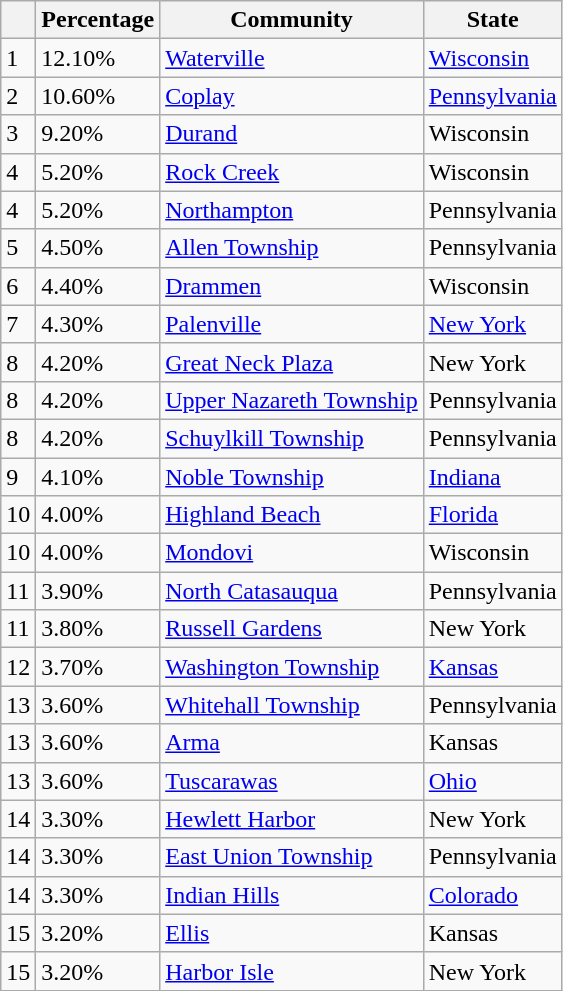<table class="wikitable sortable mw-collapsible">
<tr>
<th></th>
<th>Percentage</th>
<th>Community</th>
<th>State</th>
</tr>
<tr>
<td>1</td>
<td>12.10%</td>
<td><a href='#'>Waterville</a></td>
<td><a href='#'>Wisconsin</a></td>
</tr>
<tr>
<td>2</td>
<td>10.60%</td>
<td><a href='#'>Coplay</a></td>
<td><a href='#'>Pennsylvania</a></td>
</tr>
<tr>
<td>3</td>
<td>9.20%</td>
<td><a href='#'>Durand</a></td>
<td>Wisconsin</td>
</tr>
<tr>
<td>4</td>
<td>5.20%</td>
<td><a href='#'>Rock Creek</a></td>
<td>Wisconsin</td>
</tr>
<tr>
<td>4</td>
<td>5.20%</td>
<td><a href='#'>Northampton</a></td>
<td>Pennsylvania</td>
</tr>
<tr>
<td>5</td>
<td>4.50%</td>
<td><a href='#'>Allen Township</a></td>
<td>Pennsylvania</td>
</tr>
<tr>
<td>6</td>
<td>4.40%</td>
<td><a href='#'>Drammen</a></td>
<td>Wisconsin</td>
</tr>
<tr>
<td>7</td>
<td>4.30%</td>
<td><a href='#'>Palenville</a></td>
<td><a href='#'>New York</a></td>
</tr>
<tr>
<td>8</td>
<td>4.20%</td>
<td><a href='#'>Great Neck Plaza</a></td>
<td>New York</td>
</tr>
<tr>
<td>8</td>
<td>4.20%</td>
<td><a href='#'>Upper Nazareth Township</a></td>
<td>Pennsylvania</td>
</tr>
<tr>
<td>8</td>
<td>4.20%</td>
<td><a href='#'>Schuylkill Township</a></td>
<td>Pennsylvania</td>
</tr>
<tr>
<td>9</td>
<td>4.10%</td>
<td><a href='#'>Noble Township</a></td>
<td><a href='#'>Indiana</a></td>
</tr>
<tr>
<td>10</td>
<td>4.00%</td>
<td><a href='#'>Highland Beach</a></td>
<td><a href='#'>Florida</a></td>
</tr>
<tr>
<td>10</td>
<td>4.00%</td>
<td><a href='#'>Mondovi</a></td>
<td>Wisconsin</td>
</tr>
<tr>
<td>11</td>
<td>3.90%</td>
<td><a href='#'>North Catasauqua</a></td>
<td>Pennsylvania</td>
</tr>
<tr>
<td>11</td>
<td>3.80%</td>
<td><a href='#'>Russell Gardens</a></td>
<td>New York</td>
</tr>
<tr>
<td>12</td>
<td>3.70%</td>
<td><a href='#'>Washington Township</a></td>
<td><a href='#'>Kansas</a></td>
</tr>
<tr>
<td>13</td>
<td>3.60%</td>
<td><a href='#'>Whitehall Township</a></td>
<td>Pennsylvania</td>
</tr>
<tr>
<td>13</td>
<td>3.60%</td>
<td><a href='#'>Arma</a></td>
<td>Kansas</td>
</tr>
<tr>
<td>13</td>
<td>3.60%</td>
<td><a href='#'>Tuscarawas</a></td>
<td><a href='#'>Ohio</a></td>
</tr>
<tr>
<td>14</td>
<td>3.30%</td>
<td><a href='#'>Hewlett Harbor</a></td>
<td>New York</td>
</tr>
<tr>
<td>14</td>
<td>3.30%</td>
<td><a href='#'>East Union Township</a></td>
<td>Pennsylvania</td>
</tr>
<tr>
<td>14</td>
<td>3.30%</td>
<td><a href='#'>Indian Hills</a></td>
<td><a href='#'>Colorado</a></td>
</tr>
<tr>
<td>15</td>
<td>3.20%</td>
<td><a href='#'>Ellis</a></td>
<td>Kansas</td>
</tr>
<tr>
<td>15</td>
<td>3.20%</td>
<td><a href='#'>Harbor Isle</a></td>
<td>New York</td>
</tr>
</table>
